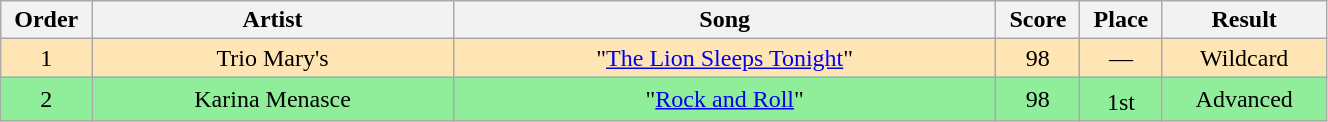<table class="wikitable" style="text-align:center; width:70%;">
<tr>
<th scope="col" width="05%">Order</th>
<th scope="col" width="22%">Artist</th>
<th scope="col" width="33%">Song</th>
<th scope="col" width="05%">Score</th>
<th scope="col" width="05%">Place</th>
<th scope="col" width="10%">Result</th>
</tr>
<tr bgcolor=FFE5B4>
<td>1</td>
<td>Trio Mary's</td>
<td>"<a href='#'>The Lion Sleeps Tonight</a>"</td>
<td>98</td>
<td>—</td>
<td>Wildcard</td>
</tr>
<tr bgcolor=90EE9B>
<td>2</td>
<td>Karina Menasce</td>
<td>"<a href='#'>Rock and Roll</a>"</td>
<td>98</td>
<td>1st<sup></sup></td>
<td>Advanced</td>
</tr>
</table>
